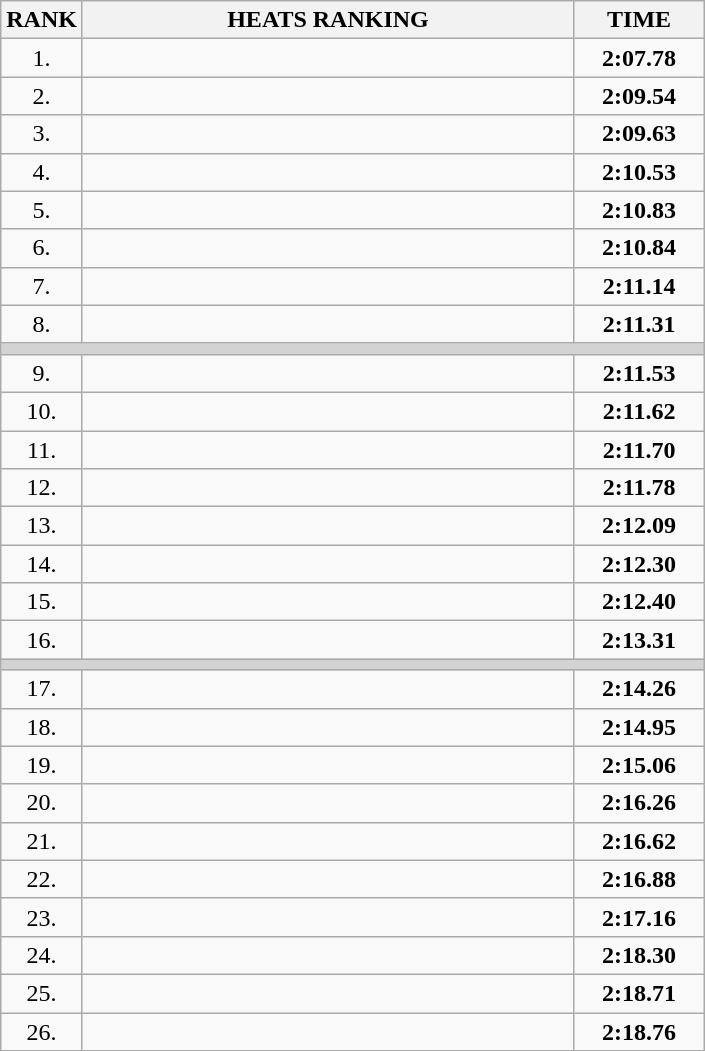<table class="wikitable">
<tr>
<th>RANK</th>
<th style="width: 20em">HEATS RANKING</th>
<th style="width: 5em">TIME</th>
</tr>
<tr>
<td align="center">1.</td>
<td></td>
<td align="center"><strong>2:07.78</strong></td>
</tr>
<tr>
<td align="center">2.</td>
<td></td>
<td align="center"><strong>2:09.54</strong></td>
</tr>
<tr>
<td align="center">3.</td>
<td></td>
<td align="center"><strong>2:09.63</strong></td>
</tr>
<tr>
<td align="center">4.</td>
<td></td>
<td align="center"><strong>2:10.53</strong></td>
</tr>
<tr>
<td align="center">5.</td>
<td></td>
<td align="center"><strong>2:10.83</strong></td>
</tr>
<tr>
<td align="center">6.</td>
<td></td>
<td align="center"><strong>2:10.84</strong></td>
</tr>
<tr>
<td align="center">7.</td>
<td></td>
<td align="center"><strong>2:11.14</strong></td>
</tr>
<tr>
<td align="center">8.</td>
<td></td>
<td align="center"><strong>2:11.31</strong></td>
</tr>
<tr>
<td colspan=3 bgcolor=lightgray></td>
</tr>
<tr>
<td align="center">9.</td>
<td></td>
<td align="center"><strong>2:11.53</strong></td>
</tr>
<tr>
<td align="center">10.</td>
<td></td>
<td align="center"><strong>2:11.62</strong></td>
</tr>
<tr>
<td align="center">11.</td>
<td></td>
<td align="center"><strong>2:11.70</strong></td>
</tr>
<tr>
<td align="center">12.</td>
<td></td>
<td align="center"><strong>2:11.78</strong></td>
</tr>
<tr>
<td align="center">13.</td>
<td></td>
<td align="center"><strong>2:12.09</strong></td>
</tr>
<tr>
<td align="center">14.</td>
<td></td>
<td align="center"><strong>2:12.30</strong></td>
</tr>
<tr>
<td align="center">15.</td>
<td></td>
<td align="center"><strong>2:12.40</strong></td>
</tr>
<tr>
<td align="center">16.</td>
<td></td>
<td align="center"><strong>2:13.31</strong></td>
</tr>
<tr>
<td colspan=3 bgcolor=lightgray></td>
</tr>
<tr>
<td align="center">17.</td>
<td></td>
<td align="center"><strong>2:14.26</strong></td>
</tr>
<tr>
<td align="center">18.</td>
<td></td>
<td align="center"><strong>2:14.95</strong></td>
</tr>
<tr>
<td align="center">19.</td>
<td></td>
<td align="center"><strong>2:15.06</strong></td>
</tr>
<tr>
<td align="center">20.</td>
<td></td>
<td align="center"><strong>2:16.26</strong></td>
</tr>
<tr>
<td align="center">21.</td>
<td></td>
<td align="center"><strong>2:16.62</strong></td>
</tr>
<tr>
<td align="center">22.</td>
<td></td>
<td align="center"><strong>2:16.88</strong></td>
</tr>
<tr>
<td align="center">23.</td>
<td></td>
<td align="center"><strong>2:17.16</strong></td>
</tr>
<tr>
<td align="center">24.</td>
<td></td>
<td align="center"><strong>2:18.30</strong></td>
</tr>
<tr>
<td align="center">25.</td>
<td></td>
<td align="center"><strong>2:18.71</strong></td>
</tr>
<tr>
<td align="center">26.</td>
<td></td>
<td align="center"><strong>2:18.76</strong></td>
</tr>
</table>
